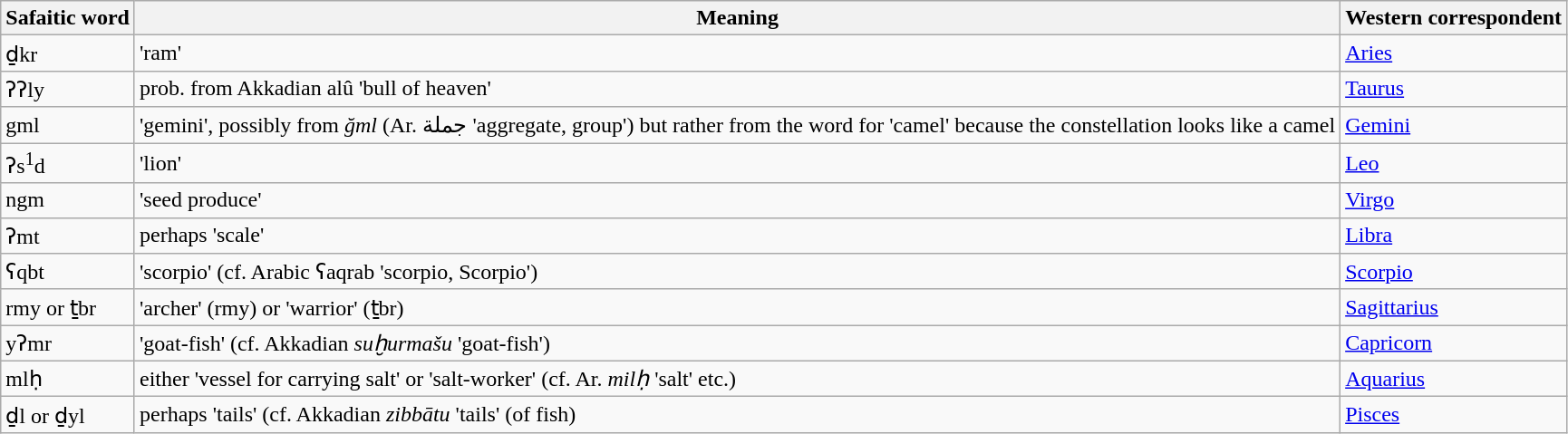<table class="wikitable">
<tr>
<th>Safaitic word</th>
<th>Meaning</th>
<th>Western correspondent</th>
</tr>
<tr>
<td>ḏkr</td>
<td>'ram'</td>
<td><a href='#'>Aries</a></td>
</tr>
<tr>
<td>ʔʔly</td>
<td>prob. from Akkadian alû 'bull of heaven'</td>
<td><a href='#'>Taurus</a></td>
</tr>
<tr>
<td>gml</td>
<td>'gemini', possibly from <em>ğml</em> (Ar. جملة 'aggregate, group') but rather from the word for 'camel' because the constellation looks like a camel</td>
<td><a href='#'>Gemini</a></td>
</tr>
<tr>
<td>ʔs<sup>1</sup>d</td>
<td>'lion'</td>
<td><a href='#'>Leo</a></td>
</tr>
<tr>
<td>ngm</td>
<td>'seed produce'</td>
<td><a href='#'>Virgo</a></td>
</tr>
<tr>
<td>ʔmt</td>
<td>perhaps 'scale'</td>
<td><a href='#'>Libra</a></td>
</tr>
<tr>
<td>ʕqbt</td>
<td>'scorpio' (cf. Arabic ʕaqrab 'scorpio, Scorpio')</td>
<td><a href='#'>Scorpio</a></td>
</tr>
<tr>
<td>rmy or ṯbr</td>
<td>'archer' (rmy) or 'warrior' (ṯbr)</td>
<td><a href='#'>Sagittarius</a></td>
</tr>
<tr>
<td>yʔmr</td>
<td>'goat-fish' (cf. Akkadian <em>suḫurmašu</em> 'goat-fish')</td>
<td><a href='#'>Capricorn</a></td>
</tr>
<tr>
<td>mlḥ</td>
<td>either 'vessel for carrying salt' or 'salt-worker' (cf. Ar. <em>milḥ</em> 'salt' etc.)</td>
<td><a href='#'>Aquarius</a></td>
</tr>
<tr>
<td>ḏl or ḏyl</td>
<td>perhaps 'tails' (cf. Akkadian <em>zibbātu</em> 'tails' (of fish)</td>
<td><a href='#'>Pisces</a></td>
</tr>
</table>
